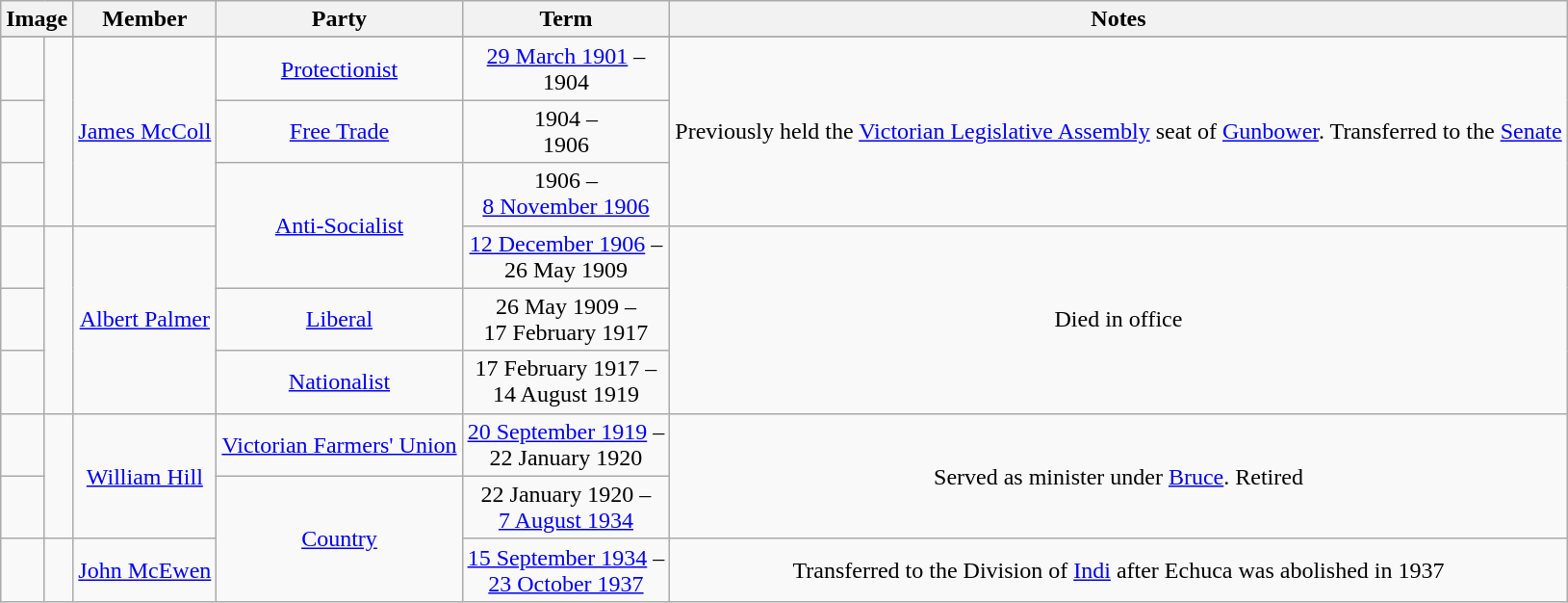<table class=wikitable style="text-align:center">
<tr>
<th colspan=2>Image</th>
<th>Member</th>
<th>Party</th>
<th>Term</th>
<th>Notes</th>
</tr>
<tr>
</tr>
<tr>
<td> </td>
<td rowspan=3></td>
<td rowspan=3><a href='#'>James McColl</a><br></td>
<td><a href='#'>Protectionist</a></td>
<td nowrap><a href='#'>29 March 1901</a> –<br>1904</td>
<td rowspan=3>Previously held the <a href='#'>Victorian Legislative Assembly</a> seat of <a href='#'>Gunbower</a>. Transferred to the <a href='#'>Senate</a></td>
</tr>
<tr>
<td> </td>
<td nowrap><a href='#'>Free Trade</a></td>
<td nowrap>1904 –<br>1906</td>
</tr>
<tr>
<td> </td>
<td rowspan="2"><a href='#'>Anti-Socialist</a></td>
<td nowrap>1906 –<br><a href='#'>8 November 1906</a></td>
</tr>
<tr>
<td> </td>
<td rowspan=3></td>
<td rowspan=3><a href='#'>Albert Palmer</a><br></td>
<td nowrap><a href='#'>12 December 1906</a> –<br>26 May 1909</td>
<td rowspan=3>Died in office</td>
</tr>
<tr>
<td> </td>
<td nowrap><a href='#'>Liberal</a></td>
<td nowrap>26 May 1909 –<br>17 February 1917</td>
</tr>
<tr>
<td> </td>
<td nowrap><a href='#'>Nationalist</a></td>
<td nowrap>17 February 1917 –<br>14 August 1919</td>
</tr>
<tr>
<td> </td>
<td rowspan=2></td>
<td rowspan=2><a href='#'>William Hill</a><br></td>
<td><a href='#'>Victorian Farmers' Union</a></td>
<td nowrap><a href='#'>20 September 1919</a> –<br>22 January 1920</td>
<td rowspan=2>Served as minister under <a href='#'>Bruce</a>. Retired</td>
</tr>
<tr>
<td> </td>
<td rowspan="2"><a href='#'>Country</a></td>
<td nowrap>22 January 1920 –<br><a href='#'>7 August 1934</a></td>
</tr>
<tr>
<td> </td>
<td></td>
<td><a href='#'>John McEwen</a><br></td>
<td nowrap><a href='#'>15 September 1934</a> –<br><a href='#'>23 October 1937</a></td>
<td>Transferred to the Division of <a href='#'>Indi</a> after Echuca was abolished in 1937</td>
</tr>
</table>
